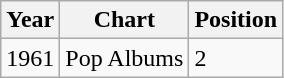<table class="wikitable">
<tr>
<th align="left">Year</th>
<th align="left">Chart</th>
<th align="left">Position</th>
</tr>
<tr>
<td align="left">1961</td>
<td align="left">Pop Albums</td>
<td align="left">2</td>
</tr>
</table>
